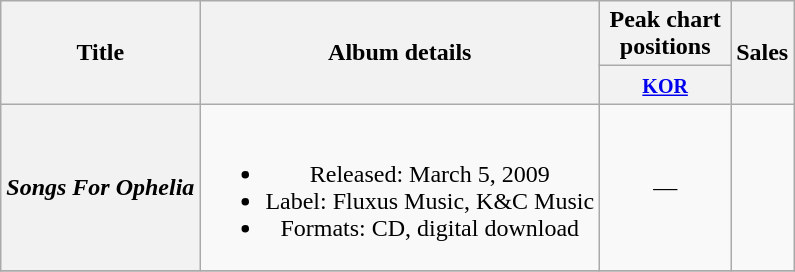<table class="wikitable plainrowheaders" style="text-align:center;">
<tr>
<th scope="col" rowspan="2">Title</th>
<th scope="col" rowspan="2">Album details</th>
<th scope="col" colspan="1" style="width:5em;">Peak chart positions</th>
<th scope="col" rowspan="2">Sales</th>
</tr>
<tr>
<th><small><a href='#'>KOR</a></small><br></th>
</tr>
<tr>
<th scope="row"><em>Songs For Ophelia</em></th>
<td><br><ul><li>Released: March 5, 2009</li><li>Label: Fluxus Music, K&C Music</li><li>Formats: CD, digital download</li></ul></td>
<td>—</td>
<td></td>
</tr>
<tr>
</tr>
</table>
